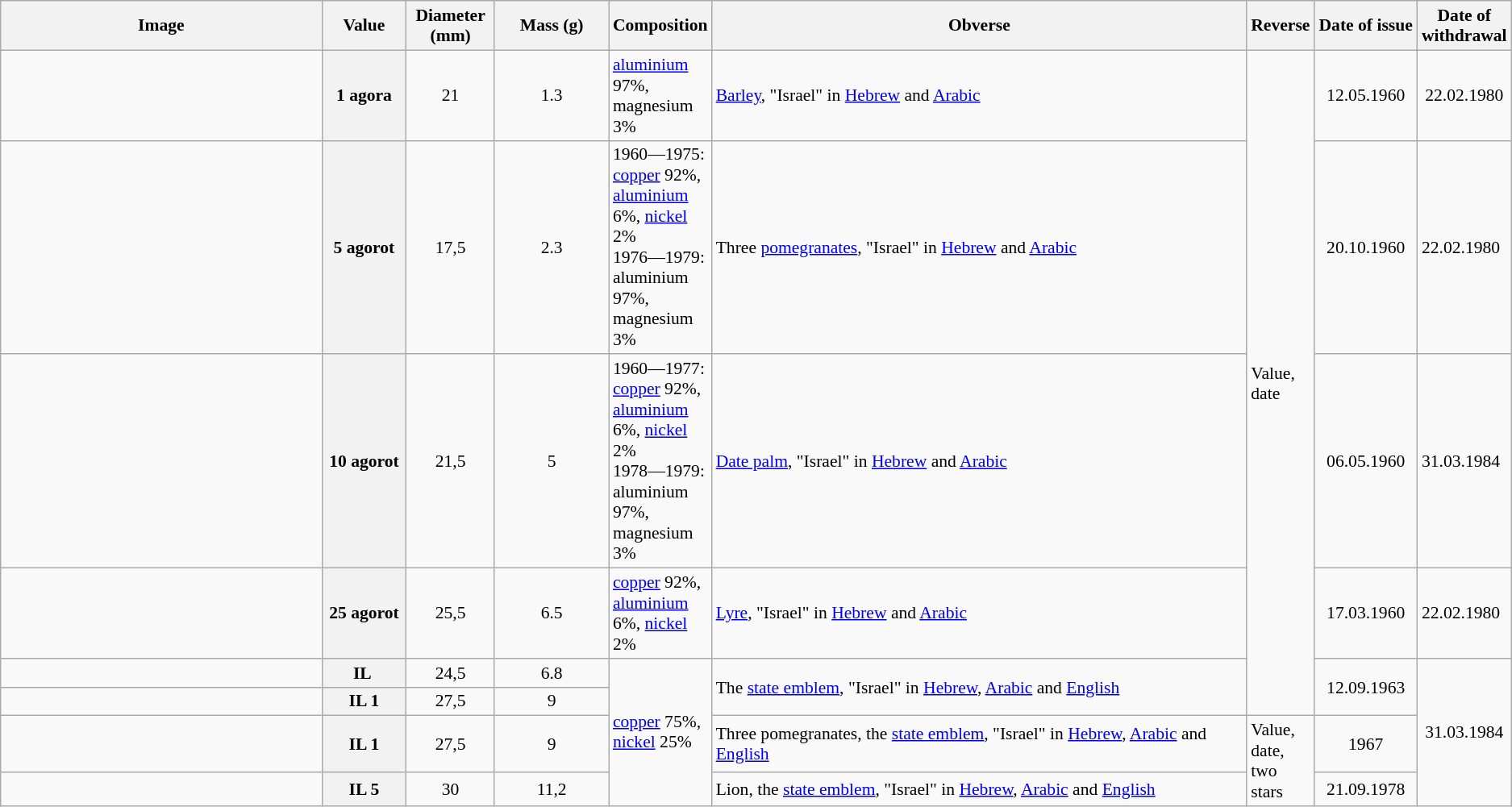<table class="wikitable" align="center" style="font-size: 90%">
<tr>
<th width="25%"><strong>Image</strong></th>
<th width="6%"><strong>Value</strong></th>
<th width="6%"><strong>Diameter (mm)</strong></th>
<th width="8.5%"><strong>Mass (g)</strong></th>
<th><strong>Composition</strong></th>
<th width="41.4%">Obverse</th>
<th><strong>Reverse</strong></th>
<th width="7.1%">Date of issue</th>
<th width="6%">Date of <strong>withdrawal</strong></th>
</tr>
<tr>
<td align="center"></td>
<th>1 agora</th>
<td align="center">21</td>
<td align="center">1.3</td>
<td><a href='#'>aluminium</a> 97%, magnesium 3%</td>
<td><a href='#'>Barley</a>, "Israel" in <a href='#'>Hebrew</a> and <a href='#'>Arabic</a></td>
<td rowspan="6">Value, date</td>
<td align="center">12.05.1960</td>
<td align="center">22.02.1980</td>
</tr>
<tr>
<td align="center"></td>
<th>5 agorot</th>
<td align="center">17,5</td>
<td align="center">2.3</td>
<td>1960—1975: <a href='#'>copper</a> 92%, <a href='#'>aluminium</a> 6%, <a href='#'>nickel</a> 2%<br>1976—1979: aluminium 97%, magnesium 3%</td>
<td>Three <a href='#'>pomegranates</a>, "Israel" in <a href='#'>Hebrew</a> and <a href='#'>Arabic</a></td>
<td align="center">20.10.1960</td>
<td>22.02.1980</td>
</tr>
<tr>
<td align="center"></td>
<th>10 agorot</th>
<td align="center">21,5</td>
<td align="center">5</td>
<td>1960—1977: <a href='#'>copper</a> 92%, <a href='#'>aluminium</a> 6%, <a href='#'>nickel</a> 2%<br>1978—1979: aluminium 97%, magnesium 3%</td>
<td><a href='#'>Date palm</a>, "Israel" in <a href='#'>Hebrew</a> and <a href='#'>Arabic</a></td>
<td align="center">06.05.1960</td>
<td>31.03.1984</td>
</tr>
<tr>
<td align="center"></td>
<th>25 agorot</th>
<td align="center">25,5</td>
<td align="center">6.5</td>
<td><a href='#'>copper</a> 92%, <a href='#'>aluminium</a> 6%, <a href='#'>nickel</a> 2%</td>
<td><a href='#'>Lyre</a>, "Israel" in <a href='#'>Hebrew</a> and <a href='#'>Arabic</a></td>
<td align="center">17.03.1960</td>
<td>22.02.1980</td>
</tr>
<tr>
<td align="center"></td>
<th>IL </th>
<td align="center">24,5</td>
<td align="center">6.8</td>
<td rowspan="4"><a href='#'>copper</a> 75%, <a href='#'>nickel</a> 25%</td>
<td rowspan="2">The <a href='#'>state emblem</a>, "Israel" in <a href='#'>Hebrew</a>, <a href='#'>Arabic</a> and <a href='#'>English</a></td>
<td rowspan="2" align="center">12.09.1963</td>
<td rowspan="4" align="center">31.03.1984</td>
</tr>
<tr>
<td align="center"></td>
<th>IL 1</th>
<td align="center">27,5</td>
<td align="center">9</td>
</tr>
<tr>
<td align="center"></td>
<th>IL 1</th>
<td align="center">27,5</td>
<td align="center">9</td>
<td>Three pomegranates, the <a href='#'>state emblem</a>, "Israel" in <a href='#'>Hebrew</a>, <a href='#'>Arabic</a> and <a href='#'>English</a></td>
<td rowspan="2">Value, date, two stars</td>
<td align="center">1967</td>
</tr>
<tr>
<td align="center"></td>
<th>IL 5</th>
<td align="center">30</td>
<td align="center">11,2</td>
<td>Lion, the <a href='#'>state emblem</a>, "Israel" in <a href='#'>Hebrew</a>, <a href='#'>Arabic</a> and <a href='#'>English</a></td>
<td align="center">21.09.1978</td>
</tr>
</table>
